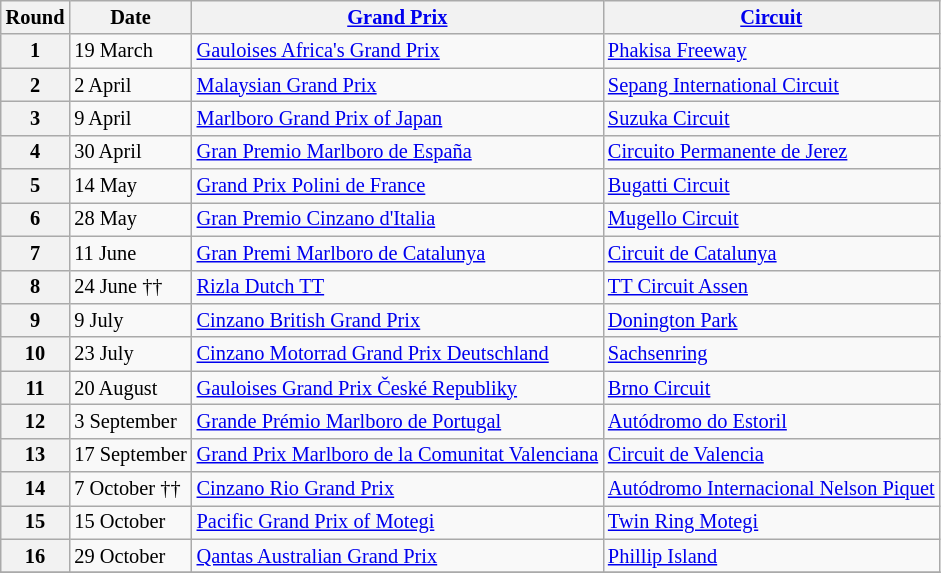<table class="wikitable" style="font-size: 85%;">
<tr>
<th>Round</th>
<th>Date</th>
<th><a href='#'>Grand Prix</a></th>
<th><a href='#'>Circuit</a></th>
</tr>
<tr>
<th>1</th>
<td>19 March</td>
<td> <a href='#'>Gauloises Africa's Grand Prix</a></td>
<td><a href='#'>Phakisa Freeway</a></td>
</tr>
<tr>
<th>2</th>
<td>2 April</td>
<td> <a href='#'>Malaysian Grand Prix</a></td>
<td><a href='#'>Sepang International Circuit</a></td>
</tr>
<tr>
<th>3</th>
<td>9 April</td>
<td> <a href='#'>Marlboro Grand Prix of Japan</a></td>
<td><a href='#'>Suzuka Circuit</a></td>
</tr>
<tr>
<th>4</th>
<td>30 April</td>
<td> <a href='#'>Gran Premio Marlboro de España</a></td>
<td><a href='#'>Circuito Permanente de Jerez</a></td>
</tr>
<tr>
<th>5</th>
<td>14 May</td>
<td> <a href='#'>Grand Prix Polini de France</a></td>
<td><a href='#'>Bugatti Circuit</a></td>
</tr>
<tr>
<th>6</th>
<td>28 May</td>
<td> <a href='#'>Gran Premio Cinzano d'Italia</a></td>
<td><a href='#'>Mugello Circuit</a></td>
</tr>
<tr>
<th>7</th>
<td>11 June</td>
<td> <a href='#'>Gran Premi Marlboro de Catalunya</a></td>
<td><a href='#'>Circuit de Catalunya</a></td>
</tr>
<tr>
<th>8</th>
<td>24 June ††</td>
<td> <a href='#'>Rizla Dutch TT</a></td>
<td><a href='#'>TT Circuit Assen</a></td>
</tr>
<tr>
<th>9</th>
<td>9 July</td>
<td> <a href='#'>Cinzano British Grand Prix</a></td>
<td><a href='#'>Donington Park</a></td>
</tr>
<tr>
<th>10</th>
<td>23 July</td>
<td> <a href='#'>Cinzano Motorrad Grand Prix Deutschland</a></td>
<td><a href='#'>Sachsenring</a></td>
</tr>
<tr>
<th>11</th>
<td>20 August</td>
<td> <a href='#'>Gauloises Grand Prix České Republiky</a></td>
<td><a href='#'>Brno Circuit</a></td>
</tr>
<tr>
<th>12</th>
<td>3 September</td>
<td> <a href='#'>Grande Prémio Marlboro de Portugal</a></td>
<td><a href='#'>Autódromo do Estoril</a></td>
</tr>
<tr>
<th>13</th>
<td>17 September</td>
<td> <a href='#'>Grand Prix Marlboro de la Comunitat Valenciana</a></td>
<td><a href='#'>Circuit de Valencia</a></td>
</tr>
<tr>
<th>14</th>
<td>7 October ††</td>
<td> <a href='#'>Cinzano Rio Grand Prix</a></td>
<td><a href='#'>Autódromo Internacional Nelson Piquet</a></td>
</tr>
<tr>
<th>15</th>
<td>15 October</td>
<td> <a href='#'>Pacific Grand Prix of Motegi</a></td>
<td><a href='#'>Twin Ring Motegi</a></td>
</tr>
<tr>
<th>16</th>
<td>29 October</td>
<td> <a href='#'>Qantas Australian Grand Prix</a></td>
<td><a href='#'>Phillip Island</a></td>
</tr>
<tr>
</tr>
</table>
